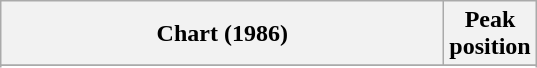<table class="wikitable sortable plainrowheaders">
<tr>
<th style="width:18em;">Chart (1986)</th>
<th>Peak<br>position</th>
</tr>
<tr>
</tr>
<tr>
</tr>
<tr>
</tr>
</table>
